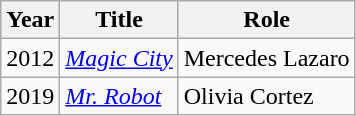<table class="wikitable">
<tr>
<th>Year</th>
<th>Title</th>
<th>Role</th>
</tr>
<tr>
<td>2012</td>
<td><em><a href='#'>Magic City</a></em></td>
<td>Mercedes Lazaro</td>
</tr>
<tr>
<td>2019</td>
<td><em><a href='#'>Mr. Robot</a></em></td>
<td>Olivia Cortez</td>
</tr>
</table>
